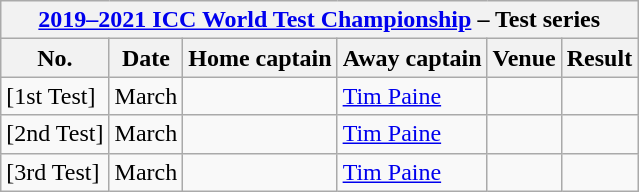<table class="wikitable">
<tr>
<th colspan="9"><a href='#'>2019–2021 ICC World Test Championship</a> – Test series</th>
</tr>
<tr>
<th>No.</th>
<th>Date</th>
<th>Home captain</th>
<th>Away captain</th>
<th>Venue</th>
<th>Result</th>
</tr>
<tr>
<td>[1st Test]</td>
<td>March</td>
<td></td>
<td><a href='#'>Tim Paine</a></td>
<td></td>
<td></td>
</tr>
<tr>
<td>[2nd Test]</td>
<td>March</td>
<td></td>
<td><a href='#'>Tim Paine</a></td>
<td></td>
<td></td>
</tr>
<tr>
<td>[3rd Test]</td>
<td>March</td>
<td></td>
<td><a href='#'>Tim Paine</a></td>
<td></td>
<td></td>
</tr>
</table>
